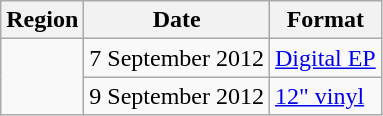<table class=wikitable>
<tr>
<th>Region</th>
<th>Date</th>
<th>Format</th>
</tr>
<tr>
<td rowspan="2"></td>
<td>7 September 2012</td>
<td><a href='#'>Digital EP</a></td>
</tr>
<tr>
<td>9 September 2012</td>
<td><a href='#'>12" vinyl</a></td>
</tr>
</table>
